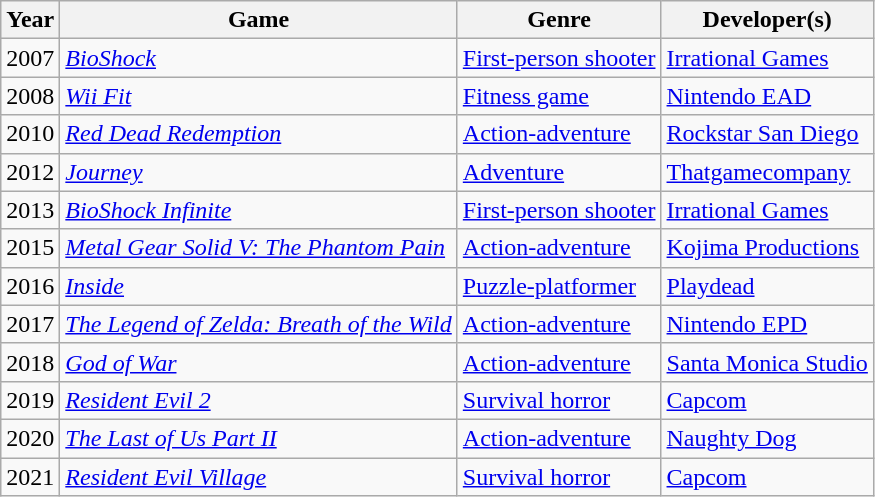<table class="wikitable">
<tr>
<th>Year</th>
<th>Game</th>
<th>Genre</th>
<th>Developer(s)</th>
</tr>
<tr>
<td>2007</td>
<td><em><a href='#'>BioShock</a></em></td>
<td><a href='#'>First-person shooter</a></td>
<td><a href='#'>Irrational Games</a></td>
</tr>
<tr>
<td>2008</td>
<td><em><a href='#'>Wii Fit</a></em></td>
<td><a href='#'>Fitness game</a></td>
<td><a href='#'>Nintendo EAD</a></td>
</tr>
<tr>
<td>2010</td>
<td><em><a href='#'>Red Dead Redemption</a></em></td>
<td><a href='#'>Action-adventure</a></td>
<td><a href='#'>Rockstar San Diego</a></td>
</tr>
<tr>
<td>2012</td>
<td><em><a href='#'>Journey</a></em></td>
<td><a href='#'>Adventure</a></td>
<td><a href='#'>Thatgamecompany</a></td>
</tr>
<tr>
<td>2013</td>
<td><em><a href='#'>BioShock Infinite</a></em></td>
<td><a href='#'>First-person shooter</a></td>
<td><a href='#'>Irrational Games</a></td>
</tr>
<tr>
<td>2015</td>
<td><em><a href='#'>Metal Gear Solid V: The Phantom Pain</a></em></td>
<td><a href='#'>Action-adventure</a></td>
<td><a href='#'>Kojima Productions</a></td>
</tr>
<tr>
<td>2016</td>
<td><em><a href='#'>Inside</a></em></td>
<td><a href='#'>Puzzle-platformer</a></td>
<td><a href='#'>Playdead</a></td>
</tr>
<tr>
<td>2017</td>
<td><em><a href='#'>The Legend of Zelda: Breath of the Wild</a></em></td>
<td><a href='#'>Action-adventure</a></td>
<td><a href='#'>Nintendo EPD</a></td>
</tr>
<tr>
<td>2018</td>
<td><em><a href='#'>God of War</a></em></td>
<td><a href='#'>Action-adventure</a></td>
<td><a href='#'>Santa Monica Studio</a></td>
</tr>
<tr>
<td>2019</td>
<td><em><a href='#'>Resident Evil 2</a></em></td>
<td><a href='#'>Survival horror</a></td>
<td><a href='#'>Capcom</a></td>
</tr>
<tr>
<td>2020</td>
<td><em><a href='#'>The Last of Us Part II</a></em></td>
<td><a href='#'>Action-adventure</a></td>
<td><a href='#'>Naughty Dog</a></td>
</tr>
<tr>
<td>2021</td>
<td><em><a href='#'>Resident Evil Village</a></em></td>
<td><a href='#'>Survival horror</a></td>
<td><a href='#'>Capcom</a></td>
</tr>
</table>
